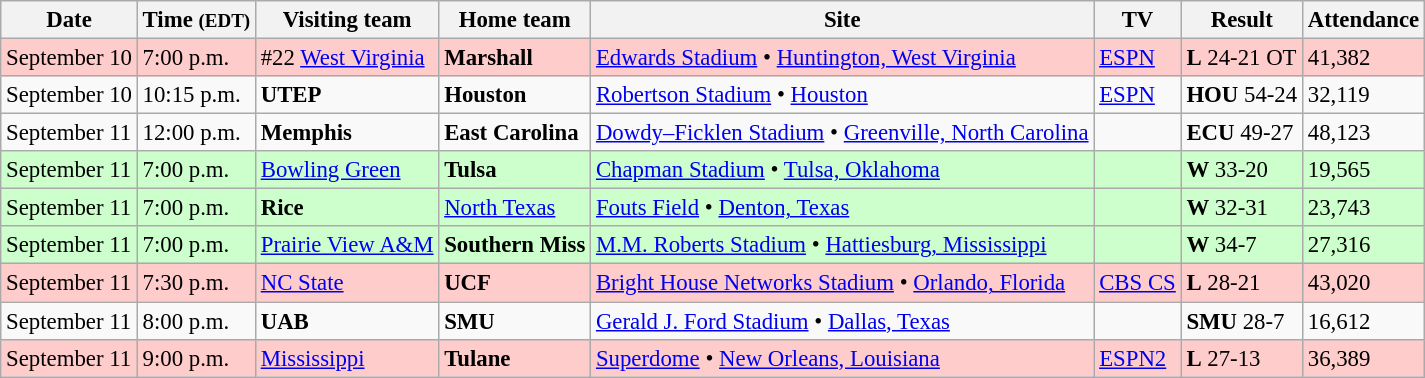<table class="wikitable" style="font-size:95%;">
<tr>
<th>Date</th>
<th>Time <small>(EDT)</small></th>
<th>Visiting team</th>
<th>Home team</th>
<th>Site</th>
<th>TV</th>
<th>Result</th>
<th>Attendance</th>
</tr>
<tr bgcolor=#ffcccc>
<td>September 10</td>
<td>7:00 p.m.</td>
<td>#22 <a href='#'>West Virginia</a></td>
<td><strong>Marshall</strong></td>
<td><a href='#'>Edwards Stadium</a> • <a href='#'>Huntington, West Virginia</a></td>
<td><a href='#'>ESPN</a></td>
<td><strong>L</strong> 24-21 OT</td>
<td>41,382</td>
</tr>
<tr bgcolor=>
<td>September 10</td>
<td>10:15 p.m.</td>
<td><strong>UTEP</strong></td>
<td><strong>Houston</strong></td>
<td><a href='#'>Robertson Stadium</a> • <a href='#'>Houston</a></td>
<td><a href='#'>ESPN</a></td>
<td><strong>HOU</strong> 54-24</td>
<td>32,119</td>
</tr>
<tr bgcolor=>
<td>September 11</td>
<td>12:00 p.m.</td>
<td><strong>Memphis</strong></td>
<td><strong>East Carolina</strong></td>
<td><a href='#'>Dowdy–Ficklen Stadium</a> • <a href='#'>Greenville, North Carolina</a></td>
<td></td>
<td><strong>ECU</strong> 49-27</td>
<td>48,123</td>
</tr>
<tr bgcolor=#ccffcc>
<td>September 11</td>
<td>7:00 p.m.</td>
<td><a href='#'>Bowling Green</a></td>
<td><strong>Tulsa</strong></td>
<td><a href='#'>Chapman Stadium</a> • <a href='#'>Tulsa, Oklahoma</a></td>
<td></td>
<td><strong>W</strong> 33-20</td>
<td>19,565</td>
</tr>
<tr bgcolor=#ccffcc>
<td>September 11</td>
<td>7:00 p.m.</td>
<td><strong>Rice</strong></td>
<td><a href='#'>North Texas</a></td>
<td><a href='#'>Fouts Field</a> • <a href='#'>Denton, Texas</a></td>
<td></td>
<td><strong>W</strong> 32-31</td>
<td>23,743</td>
</tr>
<tr bgcolor=#ccffcc>
<td>September 11</td>
<td>7:00 p.m.</td>
<td><a href='#'>Prairie View A&M</a></td>
<td><strong>Southern Miss</strong></td>
<td><a href='#'>M.M. Roberts Stadium</a> • <a href='#'>Hattiesburg, Mississippi</a></td>
<td></td>
<td><strong>W</strong> 34-7</td>
<td>27,316</td>
</tr>
<tr bgcolor=#ffcccc>
<td>September 11</td>
<td>7:30 p.m.</td>
<td><a href='#'>NC State</a></td>
<td><strong>UCF</strong></td>
<td><a href='#'>Bright House Networks Stadium</a> • <a href='#'>Orlando, Florida</a></td>
<td><a href='#'>CBS CS</a></td>
<td><strong>L</strong> 28-21</td>
<td>43,020</td>
</tr>
<tr bgcolor=>
<td>September 11</td>
<td>8:00 p.m.</td>
<td><strong>UAB</strong></td>
<td><strong>SMU</strong></td>
<td><a href='#'>Gerald J. Ford Stadium</a> • <a href='#'>Dallas, Texas</a></td>
<td></td>
<td><strong>SMU</strong> 28-7</td>
<td>16,612</td>
</tr>
<tr bgcolor=#ffcccc>
<td>September 11</td>
<td>9:00 p.m.</td>
<td><a href='#'>Mississippi</a></td>
<td><strong>Tulane</strong></td>
<td><a href='#'>Superdome</a> • <a href='#'>New Orleans, Louisiana</a></td>
<td><a href='#'>ESPN2</a></td>
<td><strong>L</strong> 27-13</td>
<td>36,389</td>
</tr>
</table>
